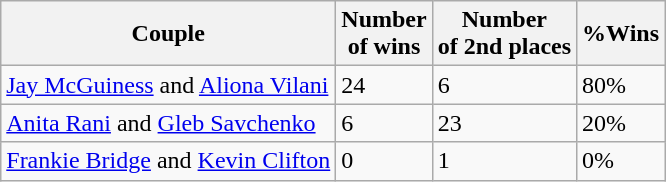<table class="wikitable sortable">
<tr>
<th>Couple</th>
<th>Number<br>of wins</th>
<th>Number<br>of 2nd places</th>
<th>%Wins</th>
</tr>
<tr>
<td><a href='#'>Jay McGuiness</a> and <a href='#'>Aliona Vilani</a></td>
<td>24</td>
<td>6</td>
<td>80%</td>
</tr>
<tr>
<td><a href='#'>Anita Rani</a> and <a href='#'>Gleb Savchenko</a></td>
<td>6</td>
<td>23</td>
<td>20%</td>
</tr>
<tr>
<td><a href='#'>Frankie Bridge</a> and <a href='#'>Kevin Clifton</a></td>
<td>0</td>
<td>1</td>
<td>0%</td>
</tr>
</table>
